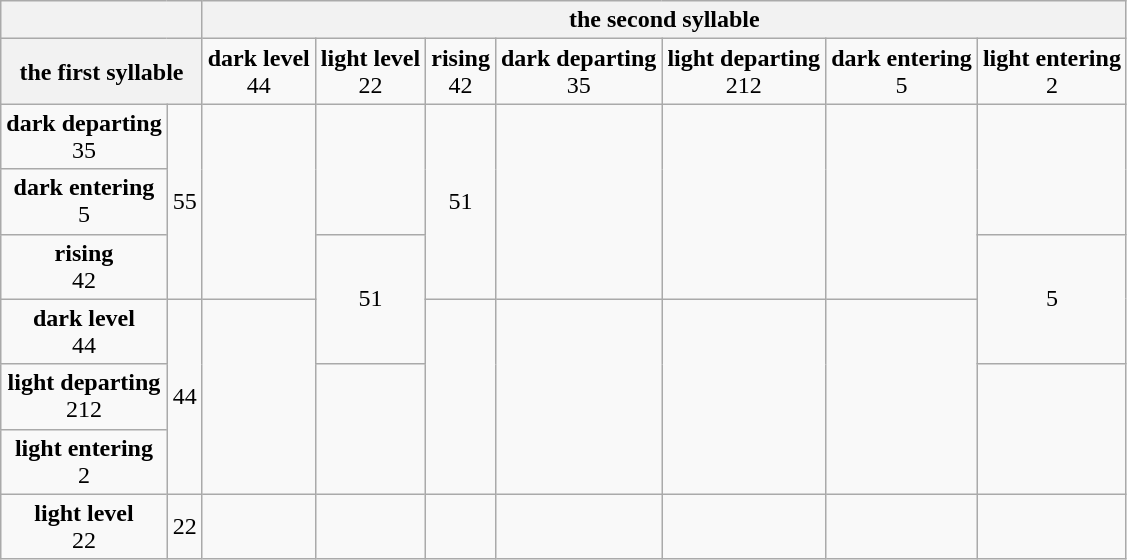<table class="wikitable">
<tr align=center>
<th colspan=2></th>
<th colspan=7>the second syllable</th>
</tr>
<tr align=center>
<th colspan=2>the first syllable</th>
<td><strong>dark level</strong><br>44</td>
<td><strong>light level</strong><br>22</td>
<td><strong>rising</strong><br>42</td>
<td><strong>dark departing</strong><br>35</td>
<td><strong>light departing</strong><br>212</td>
<td><strong>dark entering</strong><br>5</td>
<td><strong>light entering</strong><br>2</td>
</tr>
<tr align=center>
<td><strong>dark departing</strong><br>35</td>
<td rowspan=3><span>55</span></td>
<td rowspan=3></td>
<td rowspan=2></td>
<td rowspan=3><span>51</span></td>
<td rowspan=3></td>
<td rowspan=3></td>
<td rowspan=3></td>
<td rowspan=2></td>
</tr>
<tr align=center>
<td><strong>dark entering</strong><br>5</td>
</tr>
<tr align=center>
<td><strong>rising</strong><br>42</td>
<td rowspan=2><span>51</span></td>
<td rowspan=2><span>5</span></td>
</tr>
<tr align=center>
<td><strong>dark level</strong><br>44</td>
<td rowspan=3><span>44</span></td>
<td rowspan=3></td>
<td rowspan=3></td>
<td rowspan=3></td>
<td rowspan=3></td>
<td rowspan=3></td>
</tr>
<tr align=center>
<td><strong>light departing</strong><br>212</td>
<td rowspan=2></td>
<td rowspan=2></td>
</tr>
<tr align=center>
<td><strong>light entering</strong><br>2</td>
</tr>
<tr align=center>
<td><strong>light level</strong><br>22</td>
<td><span>22</span></td>
<td></td>
<td></td>
<td></td>
<td></td>
<td></td>
<td></td>
<td></td>
</tr>
</table>
